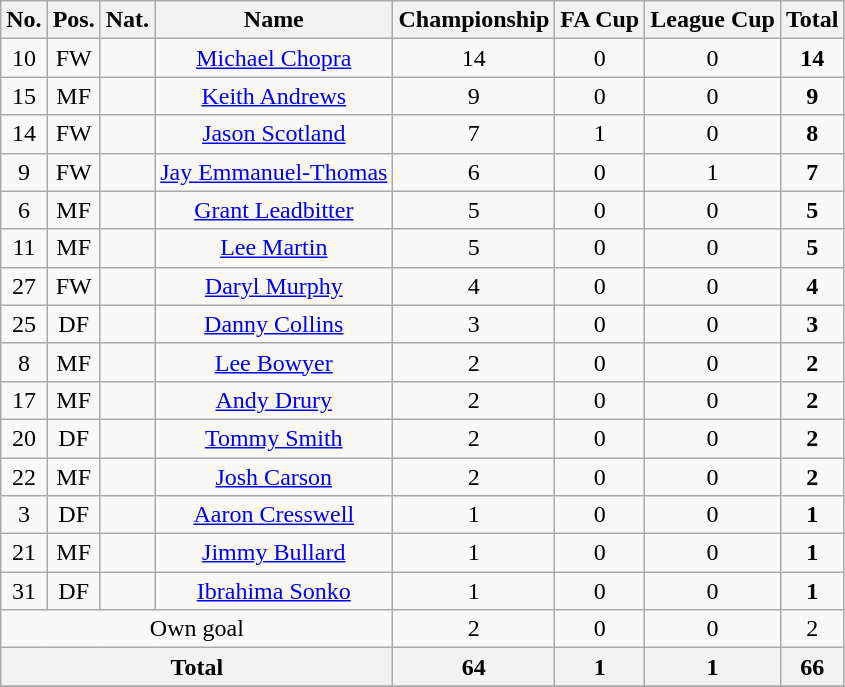<table class="wikitable" style="text-align: center">
<tr>
<th>No.</th>
<th>Pos.</th>
<th>Nat.</th>
<th>Name</th>
<th>Championship</th>
<th>FA Cup</th>
<th>League Cup</th>
<th>Total</th>
</tr>
<tr>
<td>10</td>
<td>FW</td>
<td></td>
<td><a href='#'>Michael Chopra</a></td>
<td>14</td>
<td>0</td>
<td>0</td>
<td><strong>14</strong></td>
</tr>
<tr>
<td>15</td>
<td>MF</td>
<td></td>
<td><a href='#'>Keith Andrews</a></td>
<td>9</td>
<td>0</td>
<td>0</td>
<td><strong>9</strong></td>
</tr>
<tr>
<td>14</td>
<td>FW</td>
<td></td>
<td><a href='#'>Jason Scotland</a></td>
<td>7</td>
<td>1</td>
<td>0</td>
<td><strong>8</strong></td>
</tr>
<tr>
<td>9</td>
<td>FW</td>
<td></td>
<td><a href='#'>Jay Emmanuel-Thomas</a></td>
<td>6</td>
<td>0</td>
<td>1</td>
<td><strong>7</strong></td>
</tr>
<tr>
<td>6</td>
<td>MF</td>
<td></td>
<td><a href='#'>Grant Leadbitter</a></td>
<td>5</td>
<td>0</td>
<td>0</td>
<td><strong>5</strong></td>
</tr>
<tr>
<td>11</td>
<td>MF</td>
<td></td>
<td><a href='#'>Lee Martin</a></td>
<td>5</td>
<td>0</td>
<td>0</td>
<td><strong>5</strong></td>
</tr>
<tr>
<td>27</td>
<td>FW</td>
<td></td>
<td><a href='#'>Daryl Murphy</a></td>
<td>4</td>
<td>0</td>
<td>0</td>
<td><strong>4</strong></td>
</tr>
<tr>
<td>25</td>
<td>DF</td>
<td></td>
<td><a href='#'>Danny Collins</a></td>
<td>3</td>
<td>0</td>
<td>0</td>
<td><strong>3</strong></td>
</tr>
<tr>
<td>8</td>
<td>MF</td>
<td></td>
<td><a href='#'>Lee Bowyer</a></td>
<td>2</td>
<td>0</td>
<td>0</td>
<td><strong>2</strong></td>
</tr>
<tr>
<td>17</td>
<td>MF</td>
<td></td>
<td><a href='#'>Andy Drury</a></td>
<td>2</td>
<td>0</td>
<td>0</td>
<td><strong>2</strong></td>
</tr>
<tr>
<td>20</td>
<td>DF</td>
<td></td>
<td><a href='#'>Tommy Smith</a></td>
<td>2</td>
<td>0</td>
<td>0</td>
<td><strong>2</strong></td>
</tr>
<tr>
<td>22</td>
<td>MF</td>
<td></td>
<td><a href='#'>Josh Carson</a></td>
<td>2</td>
<td>0</td>
<td>0</td>
<td><strong>2</strong></td>
</tr>
<tr>
<td>3</td>
<td>DF</td>
<td></td>
<td><a href='#'>Aaron Cresswell</a></td>
<td>1</td>
<td>0</td>
<td>0</td>
<td><strong>1</strong></td>
</tr>
<tr>
<td>21</td>
<td>MF</td>
<td></td>
<td><a href='#'>Jimmy Bullard</a></td>
<td>1</td>
<td>0</td>
<td>0</td>
<td><strong>1</strong></td>
</tr>
<tr>
<td>31</td>
<td>DF</td>
<td></td>
<td><a href='#'>Ibrahima Sonko</a></td>
<td>1</td>
<td>0</td>
<td>0</td>
<td><strong>1</strong></td>
</tr>
<tr>
<td colspan="4">Own goal</td>
<td>2</td>
<td>0</td>
<td>0</td>
<td>2</td>
</tr>
<tr>
<th colspan="4">Total</th>
<th>64</th>
<th>1</th>
<th>1</th>
<th>66</th>
</tr>
<tr>
</tr>
</table>
